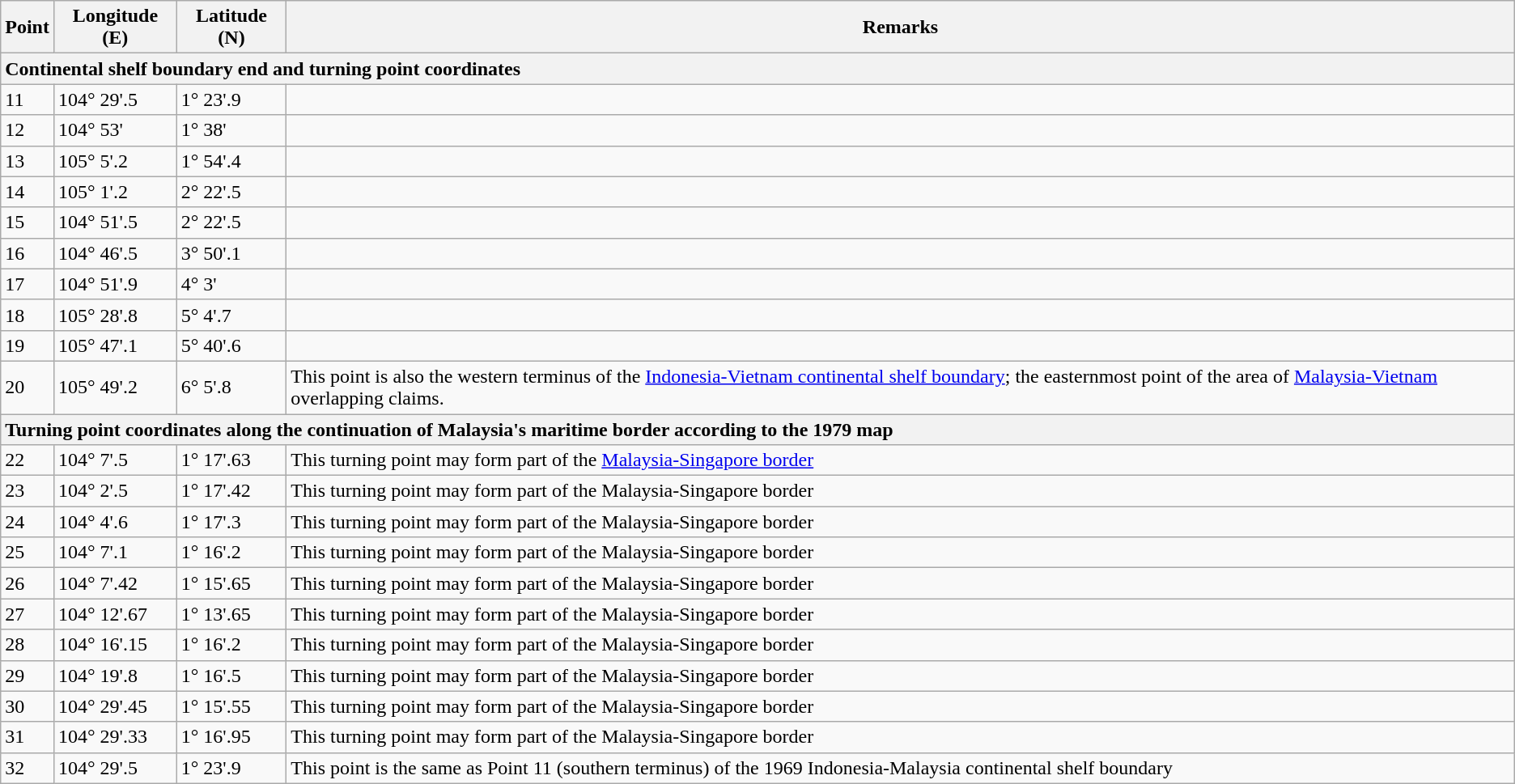<table class="wikitable">
<tr>
<th>Point</th>
<th>Longitude (E)</th>
<th>Latitude (N)</th>
<th>Remarks</th>
</tr>
<tr>
<th colspan="5" style="text-align:left">Continental shelf boundary end and turning point coordinates</th>
</tr>
<tr>
<td>11</td>
<td>104° 29'.5</td>
<td>1° 23'.9</td>
<td></td>
</tr>
<tr>
<td>12</td>
<td>104° 53'</td>
<td>1° 38'</td>
<td></td>
</tr>
<tr>
<td>13</td>
<td>105° 5'.2</td>
<td>1° 54'.4</td>
<td></td>
</tr>
<tr>
<td>14</td>
<td>105° 1'.2</td>
<td>2° 22'.5</td>
<td></td>
</tr>
<tr>
<td>15</td>
<td>104° 51'.5</td>
<td>2° 22'.5</td>
<td></td>
</tr>
<tr>
<td>16</td>
<td>104° 46'.5</td>
<td>3° 50'.1</td>
<td></td>
</tr>
<tr>
<td>17</td>
<td>104° 51'.9</td>
<td>4° 3'</td>
<td></td>
</tr>
<tr>
<td>18</td>
<td>105° 28'.8</td>
<td>5° 4'.7</td>
<td></td>
</tr>
<tr>
<td>19</td>
<td>105° 47'.1</td>
<td>5° 40'.6</td>
<td></td>
</tr>
<tr>
<td>20</td>
<td>105° 49'.2</td>
<td>6° 5'.8</td>
<td>This point is also the western terminus of the <a href='#'>Indonesia-Vietnam continental shelf boundary</a>; the easternmost point of the area of <a href='#'>Malaysia-Vietnam</a> overlapping claims.</td>
</tr>
<tr>
<th colspan="5" style="text-align:left">Turning point coordinates along the continuation of Malaysia's maritime border according to the 1979 map</th>
</tr>
<tr>
<td>22</td>
<td>104° 7'.5</td>
<td>1° 17'.63</td>
<td>This turning point may form part of the <a href='#'>Malaysia-Singapore border</a></td>
</tr>
<tr>
<td>23</td>
<td>104° 2'.5</td>
<td>1° 17'.42</td>
<td>This turning point may form part of the Malaysia-Singapore border</td>
</tr>
<tr>
<td>24</td>
<td>104° 4'.6</td>
<td>1° 17'.3</td>
<td>This turning point may form part of the Malaysia-Singapore border</td>
</tr>
<tr>
<td>25</td>
<td>104° 7'.1</td>
<td>1° 16'.2</td>
<td>This turning point may form part of the Malaysia-Singapore border</td>
</tr>
<tr>
<td>26</td>
<td>104° 7'.42</td>
<td>1° 15'.65</td>
<td>This turning point may form part of the Malaysia-Singapore border</td>
</tr>
<tr>
<td>27</td>
<td>104° 12'.67</td>
<td>1° 13'.65</td>
<td>This turning point may form part of the Malaysia-Singapore border</td>
</tr>
<tr>
<td>28</td>
<td>104° 16'.15</td>
<td>1° 16'.2</td>
<td>This turning point may form part of the Malaysia-Singapore border</td>
</tr>
<tr>
<td>29</td>
<td>104° 19'.8</td>
<td>1° 16'.5</td>
<td>This turning point may form part of the Malaysia-Singapore border</td>
</tr>
<tr>
<td>30</td>
<td>104° 29'.45</td>
<td>1° 15'.55</td>
<td>This turning point may form part of the Malaysia-Singapore border</td>
</tr>
<tr>
<td>31</td>
<td>104° 29'.33</td>
<td>1° 16'.95</td>
<td>This turning point may form part of the Malaysia-Singapore border</td>
</tr>
<tr>
<td>32</td>
<td>104° 29'.5</td>
<td>1° 23'.9</td>
<td>This point is the same as Point 11 (southern terminus) of the 1969 Indonesia-Malaysia continental shelf boundary</td>
</tr>
</table>
